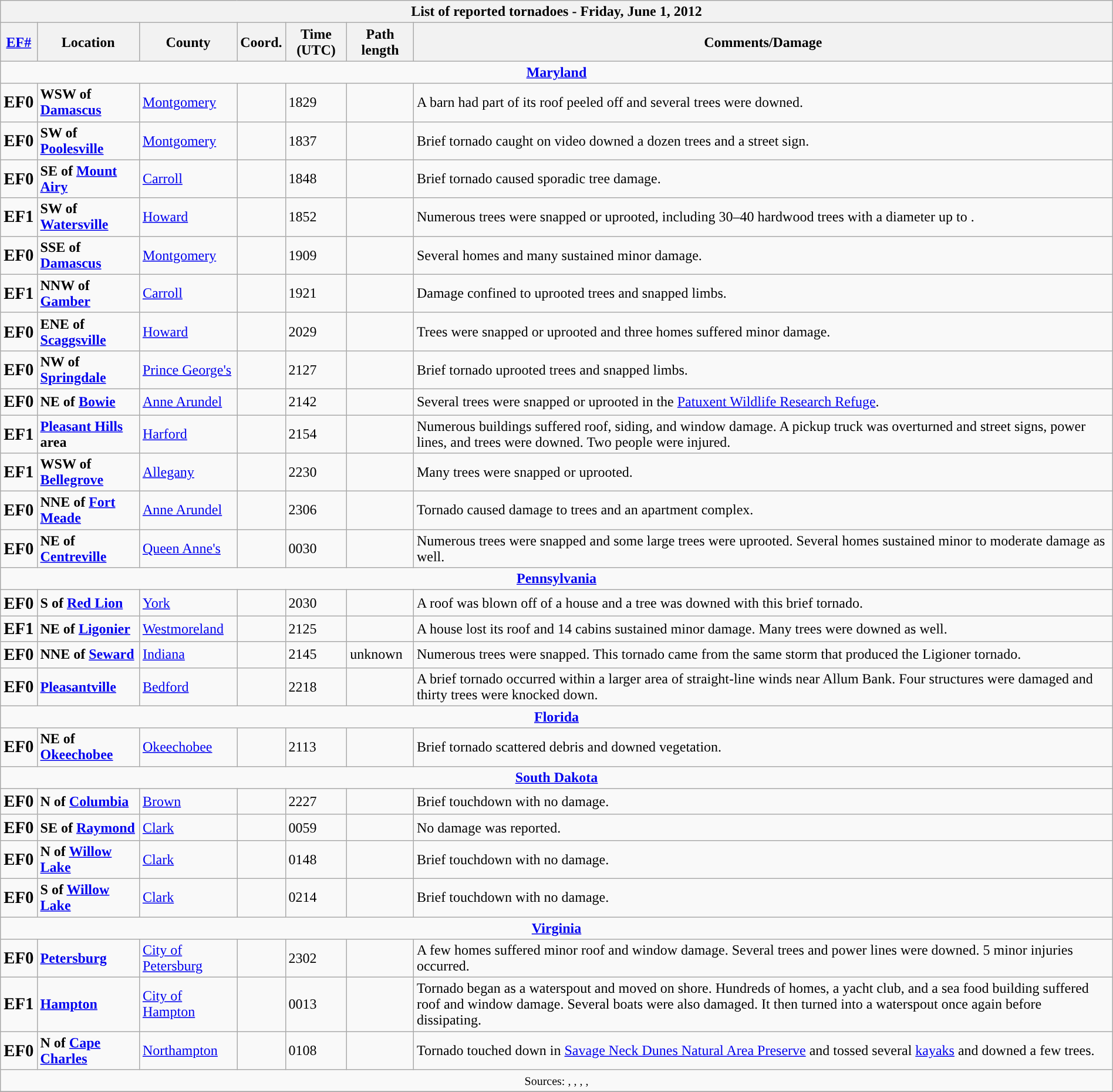<table class="wikitable collapsible" width="100%">
<tr>
<th colspan="7">List of reported tornadoes - Friday, June 1, 2012</th>
</tr>
<tr>
<th><a href='#'>EF#</a></th>
<th>Location</th>
<th>County</th>
<th>Coord.</th>
<th>Time (UTC)</th>
<th>Path length</th>
<th>Comments/Damage</th>
</tr>
<tr>
<td colspan="7" align=center><strong><a href='#'>Maryland</a></strong></td>
</tr>
<tr>
<td><big><strong>EF0</strong></big></td>
<td><strong>WSW of <a href='#'>Damascus</a></strong></td>
<td><a href='#'>Montgomery</a></td>
<td></td>
<td>1829</td>
<td></td>
<td>A barn had part of its roof peeled off and several trees were downed.</td>
</tr>
<tr>
<td><big><strong>EF0</strong></big></td>
<td><strong>SW of <a href='#'>Poolesville</a></strong></td>
<td><a href='#'>Montgomery</a></td>
<td></td>
<td>1837</td>
<td></td>
<td>Brief tornado caught on video downed a dozen trees and a street sign.</td>
</tr>
<tr>
<td><big><strong>EF0</strong></big></td>
<td><strong>SE of <a href='#'>Mount Airy</a></strong></td>
<td><a href='#'>Carroll</a></td>
<td></td>
<td>1848</td>
<td></td>
<td>Brief tornado caused sporadic tree damage.</td>
</tr>
<tr>
<td><big><strong>EF1</strong></big></td>
<td><strong>SW of <a href='#'>Watersville</a></strong></td>
<td><a href='#'>Howard</a></td>
<td></td>
<td>1852</td>
<td></td>
<td>Numerous trees were snapped or uprooted, including 30–40 hardwood trees with a diameter up to .</td>
</tr>
<tr>
<td><big><strong>EF0</strong></big></td>
<td><strong>SSE of <a href='#'>Damascus</a></strong></td>
<td><a href='#'>Montgomery</a></td>
<td></td>
<td>1909</td>
<td></td>
<td>Several homes and many sustained minor damage.</td>
</tr>
<tr>
<td><big><strong>EF1</strong></big></td>
<td><strong>NNW of <a href='#'>Gamber</a></strong></td>
<td><a href='#'>Carroll</a></td>
<td></td>
<td>1921</td>
<td></td>
<td>Damage confined to uprooted trees and snapped limbs.</td>
</tr>
<tr>
<td><big><strong>EF0</strong></big></td>
<td><strong>ENE of <a href='#'>Scaggsville</a></strong></td>
<td><a href='#'>Howard</a></td>
<td></td>
<td>2029</td>
<td></td>
<td>Trees were snapped or uprooted and three homes suffered minor damage.</td>
</tr>
<tr>
<td><big><strong>EF0</strong></big></td>
<td><strong>NW of <a href='#'>Springdale</a></strong></td>
<td><a href='#'>Prince George's</a></td>
<td></td>
<td>2127</td>
<td></td>
<td>Brief tornado uprooted trees and snapped limbs.</td>
</tr>
<tr>
<td><big><strong>EF0</strong></big></td>
<td><strong>NE of <a href='#'>Bowie</a></strong></td>
<td><a href='#'>Anne Arundel</a></td>
<td></td>
<td>2142</td>
<td></td>
<td>Several trees were snapped or uprooted in the <a href='#'>Patuxent Wildlife Research Refuge</a>.</td>
</tr>
<tr>
<td><big><strong>EF1</strong></big></td>
<td><strong><a href='#'>Pleasant Hills</a> area</strong></td>
<td><a href='#'>Harford</a></td>
<td></td>
<td>2154</td>
<td></td>
<td>Numerous buildings suffered roof, siding, and window damage. A pickup truck was overturned and street signs, power lines, and trees were downed. Two people were injured.</td>
</tr>
<tr>
<td><big><strong>EF1</strong></big></td>
<td><strong>WSW of <a href='#'>Bellegrove</a></strong></td>
<td><a href='#'>Allegany</a></td>
<td></td>
<td>2230</td>
<td></td>
<td>Many trees were snapped or uprooted.</td>
</tr>
<tr>
<td><big><strong>EF0</strong></big></td>
<td><strong>NNE of <a href='#'>Fort Meade</a></strong></td>
<td><a href='#'>Anne Arundel</a></td>
<td></td>
<td>2306</td>
<td></td>
<td>Tornado caused damage to trees and an apartment complex.</td>
</tr>
<tr>
<td><big><strong>EF0</strong></big></td>
<td><strong>NE of <a href='#'>Centreville</a></strong></td>
<td><a href='#'>Queen Anne's</a></td>
<td></td>
<td>0030</td>
<td></td>
<td>Numerous trees were snapped and some large trees were uprooted. Several homes sustained minor to moderate damage as well.</td>
</tr>
<tr>
<td colspan="7" align=center><strong><a href='#'>Pennsylvania</a></strong></td>
</tr>
<tr>
<td><big><strong>EF0</strong></big></td>
<td><strong>S of <a href='#'>Red Lion</a></strong></td>
<td><a href='#'>York</a></td>
<td></td>
<td>2030</td>
<td></td>
<td>A roof was blown off of a house and a tree was downed with this brief tornado.</td>
</tr>
<tr>
<td><big><strong>EF1</strong></big></td>
<td><strong>NE of <a href='#'>Ligonier</a></strong></td>
<td><a href='#'>Westmoreland</a></td>
<td></td>
<td>2125</td>
<td></td>
<td>A house lost its roof and 14 cabins sustained minor damage. Many trees were downed as well.</td>
</tr>
<tr>
<td><big><strong>EF0</strong></big></td>
<td><strong>NNE of <a href='#'>Seward</a></strong></td>
<td><a href='#'>Indiana</a></td>
<td></td>
<td>2145</td>
<td>unknown</td>
<td>Numerous trees were snapped. This tornado came from the same storm that produced the Ligioner tornado.</td>
</tr>
<tr>
<td><big><strong>EF0</strong></big></td>
<td><strong><a href='#'>Pleasantville</a></strong></td>
<td><a href='#'>Bedford</a></td>
<td></td>
<td>2218</td>
<td></td>
<td>A brief tornado occurred within a larger area of straight-line winds near Allum Bank. Four structures were damaged and thirty trees were knocked down.</td>
</tr>
<tr>
<td colspan="7" align=center><strong><a href='#'>Florida</a></strong></td>
</tr>
<tr>
<td><big><strong>EF0</strong></big></td>
<td><strong>NE of <a href='#'>Okeechobee</a></strong></td>
<td><a href='#'>Okeechobee</a></td>
<td></td>
<td>2113</td>
<td></td>
<td>Brief tornado scattered debris and downed vegetation.</td>
</tr>
<tr>
<td colspan="7" align=center><strong><a href='#'>South Dakota</a></strong></td>
</tr>
<tr>
<td><big><strong>EF0</strong></big></td>
<td><strong>N of <a href='#'>Columbia</a></strong></td>
<td><a href='#'>Brown</a></td>
<td></td>
<td>2227</td>
<td></td>
<td>Brief touchdown with no damage.</td>
</tr>
<tr>
<td><big><strong>EF0</strong></big></td>
<td><strong>SE of <a href='#'>Raymond</a></strong></td>
<td><a href='#'>Clark</a></td>
<td></td>
<td>0059</td>
<td></td>
<td>No damage was reported.</td>
</tr>
<tr>
<td><big><strong>EF0</strong></big></td>
<td><strong>N of <a href='#'>Willow Lake</a></strong></td>
<td><a href='#'>Clark</a></td>
<td></td>
<td>0148</td>
<td></td>
<td>Brief touchdown with no damage.</td>
</tr>
<tr>
<td><big><strong>EF0</strong></big></td>
<td><strong>S of <a href='#'>Willow Lake</a></strong></td>
<td><a href='#'>Clark</a></td>
<td></td>
<td>0214</td>
<td></td>
<td>Brief touchdown with no damage.</td>
</tr>
<tr>
<td colspan="7" align=center><strong><a href='#'>Virginia</a></strong></td>
</tr>
<tr>
<td><big><strong>EF0</strong></big></td>
<td><strong><a href='#'>Petersburg</a></strong></td>
<td><a href='#'>City of Petersburg</a></td>
<td></td>
<td>2302</td>
<td></td>
<td>A few homes suffered minor roof and window damage. Several trees and power lines were downed. 5 minor injuries occurred.</td>
</tr>
<tr>
<td><big><strong>EF1</strong></big></td>
<td><strong><a href='#'>Hampton</a></strong></td>
<td><a href='#'>City of Hampton</a></td>
<td></td>
<td>0013</td>
<td></td>
<td>Tornado began as a waterspout and moved on shore. Hundreds of homes, a yacht club, and a sea food building suffered roof and window damage. Several boats were also damaged. It then turned into a waterspout once again before dissipating.</td>
</tr>
<tr>
<td><big><strong>EF0</strong></big></td>
<td><strong>N of <a href='#'>Cape Charles</a></strong></td>
<td><a href='#'>Northampton</a></td>
<td></td>
<td>0108</td>
<td></td>
<td>Tornado touched down in <a href='#'>Savage Neck Dunes Natural Area Preserve</a> and tossed several <a href='#'>kayaks</a> and downed a few trees.</td>
</tr>
<tr>
<td colspan="7" align=center><small>Sources: , , , , </small></td>
</tr>
<tr>
</tr>
</table>
